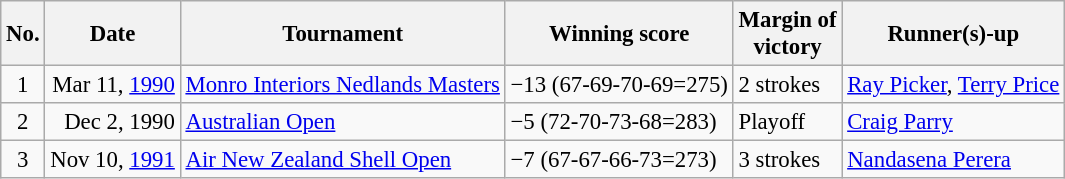<table class="wikitable" style="font-size:95%;">
<tr>
<th>No.</th>
<th>Date</th>
<th>Tournament</th>
<th>Winning score</th>
<th>Margin of<br>victory</th>
<th>Runner(s)-up</th>
</tr>
<tr>
<td align=center>1</td>
<td align=right>Mar 11, <a href='#'>1990</a></td>
<td><a href='#'>Monro Interiors Nedlands Masters</a></td>
<td>−13 (67-69-70-69=275)</td>
<td>2 strokes</td>
<td> <a href='#'>Ray Picker</a>,  <a href='#'>Terry Price</a></td>
</tr>
<tr>
<td align=center>2</td>
<td align=right>Dec 2, 1990</td>
<td><a href='#'>Australian Open</a></td>
<td>−5 (72-70-73-68=283)</td>
<td>Playoff</td>
<td> <a href='#'>Craig Parry</a></td>
</tr>
<tr>
<td align=center>3</td>
<td align=right>Nov 10, <a href='#'>1991</a></td>
<td><a href='#'>Air New Zealand Shell Open</a></td>
<td>−7 (67-67-66-73=273)</td>
<td>3 strokes</td>
<td> <a href='#'>Nandasena Perera</a></td>
</tr>
</table>
